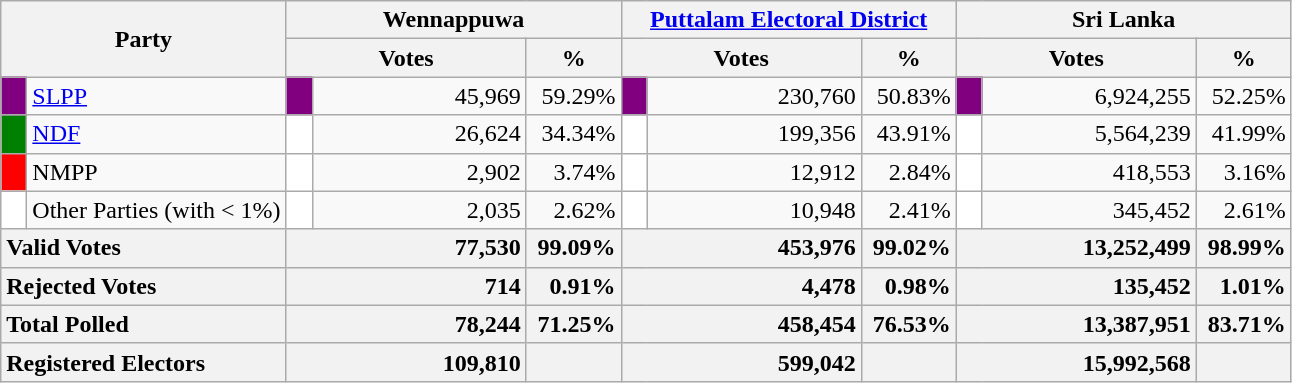<table class="wikitable">
<tr>
<th colspan="2" width="144px"rowspan="2">Party</th>
<th colspan="3" width="216px">Wennappuwa</th>
<th colspan="3" width="216px"><a href='#'>Puttalam Electoral District</a></th>
<th colspan="3" width="216px">Sri Lanka</th>
</tr>
<tr>
<th colspan="2" width="144px">Votes</th>
<th>%</th>
<th colspan="2" width="144px">Votes</th>
<th>%</th>
<th colspan="2" width="144px">Votes</th>
<th>%</th>
</tr>
<tr>
<td style="background-color:purple;" width="10px"></td>
<td style="text-align:left;"><a href='#'>SLPP</a></td>
<td style="background-color:purple;" width="10px"></td>
<td style="text-align:right;">45,969</td>
<td style="text-align:right;">59.29%</td>
<td style="background-color:purple;" width="10px"></td>
<td style="text-align:right;">230,760</td>
<td style="text-align:right;">50.83%</td>
<td style="background-color:purple;" width="10px"></td>
<td style="text-align:right;">6,924,255</td>
<td style="text-align:right;">52.25%</td>
</tr>
<tr>
<td style="background-color:green;" width="10px"></td>
<td style="text-align:left;"><a href='#'>NDF</a></td>
<td style="background-color:white;" width="10px"></td>
<td style="text-align:right;">26,624</td>
<td style="text-align:right;">34.34%</td>
<td style="background-color:white;" width="10px"></td>
<td style="text-align:right;">199,356</td>
<td style="text-align:right;">43.91%</td>
<td style="background-color:white;" width="10px"></td>
<td style="text-align:right;">5,564,239</td>
<td style="text-align:right;">41.99%</td>
</tr>
<tr>
<td style="background-color:red;" width="10px"></td>
<td style="text-align:left;">NMPP</td>
<td style="background-color:white;" width="10px"></td>
<td style="text-align:right;">2,902</td>
<td style="text-align:right;">3.74%</td>
<td style="background-color:white;" width="10px"></td>
<td style="text-align:right;">12,912</td>
<td style="text-align:right;">2.84%</td>
<td style="background-color:white;" width="10px"></td>
<td style="text-align:right;">418,553</td>
<td style="text-align:right;">3.16%</td>
</tr>
<tr>
<td style="background-color:white;" width="10px"></td>
<td style="text-align:left;">Other Parties (with < 1%)</td>
<td style="background-color:white;" width="10px"></td>
<td style="text-align:right;">2,035</td>
<td style="text-align:right;">2.62%</td>
<td style="background-color:white;" width="10px"></td>
<td style="text-align:right;">10,948</td>
<td style="text-align:right;">2.41%</td>
<td style="background-color:white;" width="10px"></td>
<td style="text-align:right;">345,452</td>
<td style="text-align:right;">2.61%</td>
</tr>
<tr>
<th colspan="2" width="144px"style="text-align:left;">Valid Votes</th>
<th style="text-align:right;"colspan="2" width="144px">77,530</th>
<th style="text-align:right;">99.09%</th>
<th style="text-align:right;"colspan="2" width="144px">453,976</th>
<th style="text-align:right;">99.02%</th>
<th style="text-align:right;"colspan="2" width="144px">13,252,499</th>
<th style="text-align:right;">98.99%</th>
</tr>
<tr>
<th colspan="2" width="144px"style="text-align:left;">Rejected Votes</th>
<th style="text-align:right;"colspan="2" width="144px">714</th>
<th style="text-align:right;">0.91%</th>
<th style="text-align:right;"colspan="2" width="144px">4,478</th>
<th style="text-align:right;">0.98%</th>
<th style="text-align:right;"colspan="2" width="144px">135,452</th>
<th style="text-align:right;">1.01%</th>
</tr>
<tr>
<th colspan="2" width="144px"style="text-align:left;">Total Polled</th>
<th style="text-align:right;"colspan="2" width="144px">78,244</th>
<th style="text-align:right;">71.25%</th>
<th style="text-align:right;"colspan="2" width="144px">458,454</th>
<th style="text-align:right;">76.53%</th>
<th style="text-align:right;"colspan="2" width="144px">13,387,951</th>
<th style="text-align:right;">83.71%</th>
</tr>
<tr>
<th colspan="2" width="144px"style="text-align:left;">Registered Electors</th>
<th style="text-align:right;"colspan="2" width="144px">109,810</th>
<th></th>
<th style="text-align:right;"colspan="2" width="144px">599,042</th>
<th></th>
<th style="text-align:right;"colspan="2" width="144px">15,992,568</th>
<th></th>
</tr>
</table>
